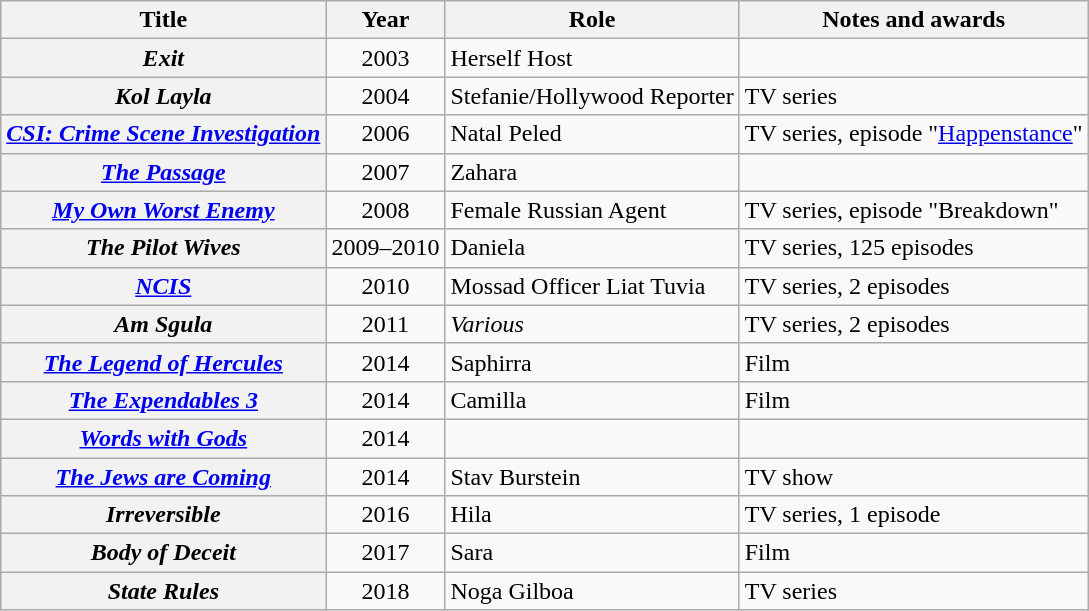<table class="wikitable sortable plainrowheaders">
<tr>
<th scope="col">Title</th>
<th scope="col">Year</th>
<th scope="col">Role</th>
<th scope="col" class="unsortable">Notes and awards</th>
</tr>
<tr>
<th scope="row"><em>Exit</em></th>
<td align="center">2003</td>
<td>Herself Host</td>
<td></td>
</tr>
<tr>
<th scope="row"><em>Kol Layla</em></th>
<td align="center">2004</td>
<td>Stefanie/Hollywood Reporter</td>
<td>TV series</td>
</tr>
<tr>
<th scope="row"><em> <a href='#'>CSI: Crime Scene Investigation</a></em></th>
<td align="center">2006</td>
<td>Natal Peled</td>
<td>TV series, episode "<a href='#'>Happenstance</a>"</td>
</tr>
<tr>
<th scope="row"><em><a href='#'>The Passage</a></em></th>
<td align="center">2007</td>
<td>Zahara</td>
<td></td>
</tr>
<tr>
<th scope="row"><em><a href='#'>My Own Worst Enemy</a></em></th>
<td align="center">2008</td>
<td>Female Russian Agent</td>
<td>TV series, episode "Breakdown"</td>
</tr>
<tr>
<th scope="row"><em>The Pilot Wives</em></th>
<td align="center">2009–2010</td>
<td>Daniela</td>
<td>TV series, 125 episodes</td>
</tr>
<tr>
<th scope="row"><em><a href='#'>NCIS</a></em></th>
<td align="center">2010</td>
<td>Mossad Officer Liat Tuvia</td>
<td>TV series, 2 episodes</td>
</tr>
<tr>
<th scope="row"><em>Am Sgula</em></th>
<td align="center">2011</td>
<td><em>Various</em></td>
<td>TV series, 2 episodes</td>
</tr>
<tr>
<th scope="row"><em><a href='#'>The Legend of Hercules</a></em></th>
<td align="center">2014</td>
<td>Saphirra</td>
<td>Film</td>
</tr>
<tr>
<th scope="row"><em><a href='#'>The Expendables 3</a></em></th>
<td align="center">2014</td>
<td>Camilla</td>
<td>Film</td>
</tr>
<tr>
<th scope="row"><em><a href='#'>Words with Gods</a></em></th>
<td align="center">2014</td>
<td></td>
<td></td>
</tr>
<tr>
<th scope="row"><em><a href='#'>The Jews are Coming</a></em></th>
<td align="center">2014</td>
<td>Stav Burstein</td>
<td>TV show</td>
</tr>
<tr>
<th scope="row"><em>Irreversible</em></th>
<td align="center">2016</td>
<td>Hila</td>
<td>TV series, 1 episode</td>
</tr>
<tr>
<th scope="row"><em>Body of Deceit</em></th>
<td align="center">2017</td>
<td>Sara</td>
<td>Film</td>
</tr>
<tr>
<th scope="row"><em>State Rules</em></th>
<td align="center">2018</td>
<td>Noga Gilboa</td>
<td>TV series</td>
</tr>
</table>
